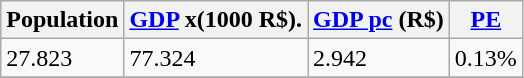<table class="wikitable" border="1">
<tr>
<th>Population </th>
<th><a href='#'>GDP</a> x(1000 R$).</th>
<th><a href='#'>GDP pc</a> (R$)</th>
<th><a href='#'>PE</a></th>
</tr>
<tr>
<td>27.823</td>
<td>77.324</td>
<td>2.942</td>
<td>0.13%</td>
</tr>
<tr>
</tr>
</table>
